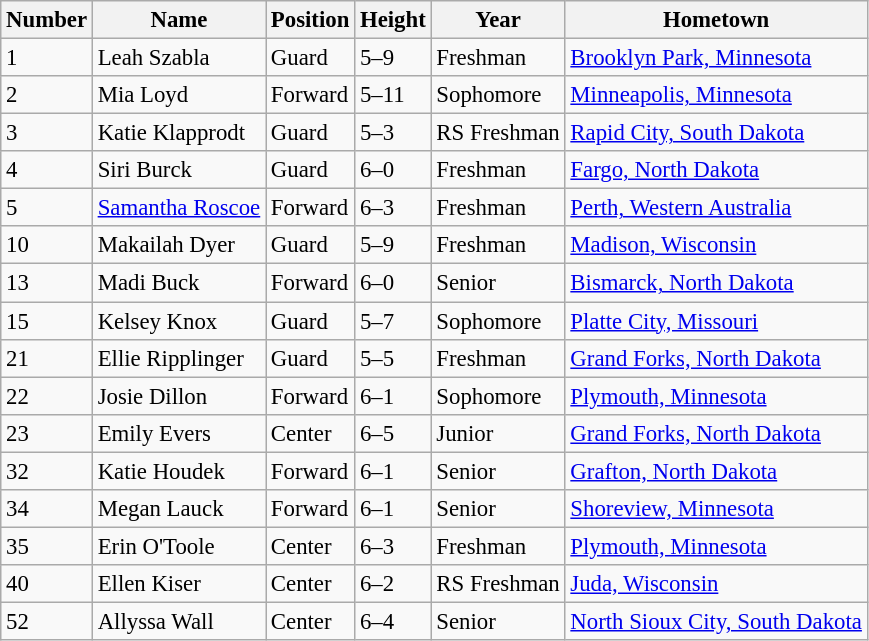<table class="wikitable sortable" style="font-size: 95%;">
<tr>
<th>Number</th>
<th>Name</th>
<th>Position</th>
<th>Height</th>
<th>Year</th>
<th>Hometown</th>
</tr>
<tr>
<td>1</td>
<td>Leah Szabla</td>
<td>Guard</td>
<td>5–9</td>
<td>Freshman</td>
<td><a href='#'>Brooklyn Park, Minnesota</a></td>
</tr>
<tr>
<td>2</td>
<td>Mia Loyd</td>
<td>Forward</td>
<td>5–11</td>
<td>Sophomore</td>
<td><a href='#'>Minneapolis, Minnesota</a></td>
</tr>
<tr>
<td>3</td>
<td>Katie Klapprodt</td>
<td>Guard</td>
<td>5–3</td>
<td>RS Freshman</td>
<td><a href='#'>Rapid City, South Dakota</a></td>
</tr>
<tr>
<td>4</td>
<td>Siri Burck</td>
<td>Guard</td>
<td>6–0</td>
<td>Freshman</td>
<td><a href='#'>Fargo, North Dakota</a></td>
</tr>
<tr>
<td>5</td>
<td><a href='#'>Samantha Roscoe</a></td>
<td>Forward</td>
<td>6–3</td>
<td>Freshman</td>
<td><a href='#'>Perth, Western Australia</a></td>
</tr>
<tr>
<td>10</td>
<td>Makailah Dyer</td>
<td>Guard</td>
<td>5–9</td>
<td>Freshman</td>
<td><a href='#'>Madison, Wisconsin</a></td>
</tr>
<tr>
<td>13</td>
<td>Madi Buck</td>
<td>Forward</td>
<td>6–0</td>
<td>Senior</td>
<td><a href='#'>Bismarck, North Dakota</a></td>
</tr>
<tr>
<td>15</td>
<td>Kelsey Knox</td>
<td>Guard</td>
<td>5–7</td>
<td>Sophomore</td>
<td><a href='#'>Platte City, Missouri</a></td>
</tr>
<tr>
<td>21</td>
<td>Ellie Ripplinger</td>
<td>Guard</td>
<td>5–5</td>
<td>Freshman</td>
<td><a href='#'>Grand Forks, North Dakota</a></td>
</tr>
<tr>
<td>22</td>
<td>Josie Dillon</td>
<td>Forward</td>
<td>6–1</td>
<td>Sophomore</td>
<td><a href='#'>Plymouth, Minnesota</a></td>
</tr>
<tr>
<td>23</td>
<td>Emily Evers</td>
<td>Center</td>
<td>6–5</td>
<td>Junior</td>
<td><a href='#'>Grand Forks, North Dakota</a></td>
</tr>
<tr>
<td>32</td>
<td>Katie Houdek</td>
<td>Forward</td>
<td>6–1</td>
<td>Senior</td>
<td><a href='#'>Grafton, North Dakota</a></td>
</tr>
<tr>
<td>34</td>
<td>Megan Lauck</td>
<td>Forward</td>
<td>6–1</td>
<td>Senior</td>
<td><a href='#'>Shoreview, Minnesota</a></td>
</tr>
<tr>
<td>35</td>
<td>Erin O'Toole</td>
<td>Center</td>
<td>6–3</td>
<td>Freshman</td>
<td><a href='#'>Plymouth, Minnesota</a></td>
</tr>
<tr>
<td>40</td>
<td>Ellen Kiser</td>
<td>Center</td>
<td>6–2</td>
<td>RS Freshman</td>
<td><a href='#'>Juda, Wisconsin</a></td>
</tr>
<tr>
<td>52</td>
<td>Allyssa Wall</td>
<td>Center</td>
<td>6–4</td>
<td>Senior</td>
<td><a href='#'>North Sioux City, South Dakota</a></td>
</tr>
</table>
